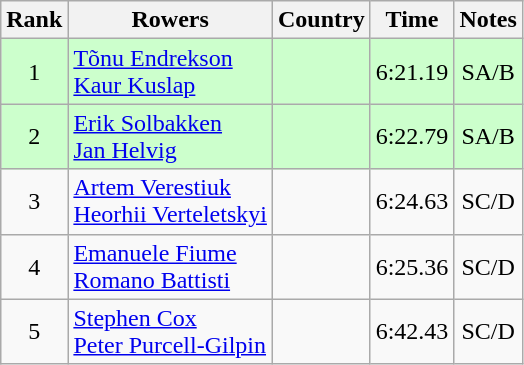<table class="wikitable" style="text-align:center">
<tr>
<th>Rank</th>
<th>Rowers</th>
<th>Country</th>
<th>Time</th>
<th>Notes</th>
</tr>
<tr bgcolor=ccffcc>
<td>1</td>
<td align="left"><a href='#'>Tõnu Endrekson</a><br><a href='#'>Kaur Kuslap</a></td>
<td align="left"></td>
<td>6:21.19</td>
<td>SA/B</td>
</tr>
<tr bgcolor=ccffcc>
<td>2</td>
<td align="left"><a href='#'>Erik Solbakken</a><br><a href='#'>Jan Helvig</a></td>
<td align="left"></td>
<td>6:22.79</td>
<td>SA/B</td>
</tr>
<tr>
<td>3</td>
<td align="left"><a href='#'>Artem Verestiuk</a><br><a href='#'>Heorhii Verteletskyi</a></td>
<td align="left"></td>
<td>6:24.63</td>
<td>SC/D</td>
</tr>
<tr>
<td>4</td>
<td align="left"><a href='#'>Emanuele Fiume</a><br><a href='#'>Romano Battisti</a></td>
<td align="left"></td>
<td>6:25.36</td>
<td>SC/D</td>
</tr>
<tr>
<td>5</td>
<td align="left"><a href='#'>Stephen Cox</a><br><a href='#'>Peter Purcell-Gilpin</a></td>
<td align="left"></td>
<td>6:42.43</td>
<td>SC/D</td>
</tr>
</table>
